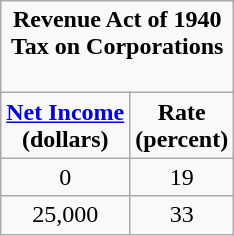<table class="wikitable" style="text-align:center;">
<tr>
<td colspan="4"><strong>Revenue Act of 1940<br>Tax on Corporations</strong><br><br> </td>
</tr>
<tr>
<td><strong><a href='#'>Net Income</a><br>(dollars)</strong></td>
<td><strong>Rate<br>(percent)</strong></td>
</tr>
<tr>
<td>0</td>
<td>19</td>
</tr>
<tr>
<td>25,000</td>
<td>33</td>
</tr>
</table>
